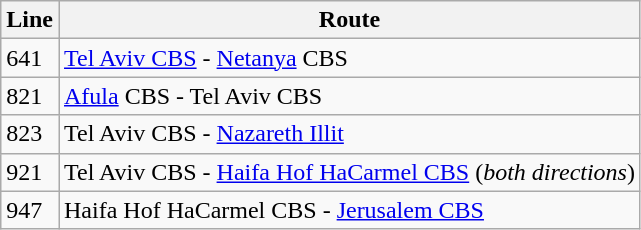<table class="wikitable">
<tr>
<th>Line</th>
<th>Route</th>
</tr>
<tr>
<td>641</td>
<td><a href='#'>Tel Aviv CBS</a> - <a href='#'>Netanya</a> CBS</td>
</tr>
<tr>
<td>821</td>
<td><a href='#'>Afula</a> CBS - Tel Aviv CBS</td>
</tr>
<tr>
<td>823</td>
<td>Tel Aviv CBS - <a href='#'>Nazareth Illit</a></td>
</tr>
<tr>
<td>921</td>
<td>Tel Aviv CBS - <a href='#'>Haifa Hof HaCarmel CBS</a> (<em>both directions</em>)</td>
</tr>
<tr>
<td>947</td>
<td>Haifa Hof HaCarmel CBS - <a href='#'>Jerusalem CBS</a></td>
</tr>
</table>
